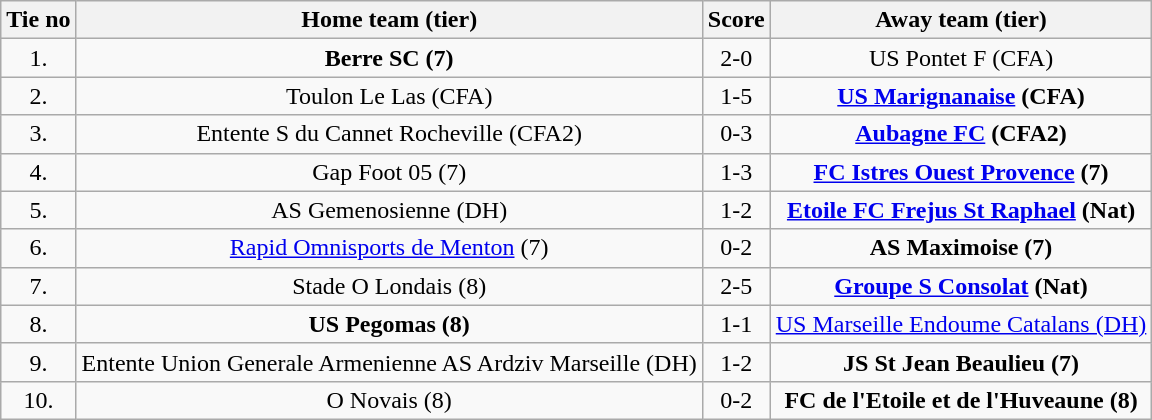<table class="wikitable" style="text-align: center">
<tr>
<th>Tie no</th>
<th>Home team (tier)</th>
<th>Score</th>
<th>Away team (tier)</th>
</tr>
<tr>
<td>1.</td>
<td><strong>Berre SC (7)</strong></td>
<td>2-0</td>
<td>US Pontet F (CFA)</td>
</tr>
<tr>
<td>2.</td>
<td>Toulon Le Las (CFA)</td>
<td>1-5</td>
<td><strong><a href='#'>US Marignanaise</a> (CFA)</strong></td>
</tr>
<tr>
<td>3.</td>
<td>Entente S du Cannet Rocheville (CFA2)</td>
<td>0-3</td>
<td><strong><a href='#'>Aubagne FC</a> (CFA2)</strong></td>
</tr>
<tr>
<td>4.</td>
<td>Gap Foot 05 (7)</td>
<td>1-3 </td>
<td><strong><a href='#'>FC Istres Ouest Provence</a> (7)</strong></td>
</tr>
<tr>
<td>5.</td>
<td>AS Gemenosienne (DH)</td>
<td>1-2</td>
<td><strong><a href='#'>Etoile FC Frejus St Raphael</a> (Nat)</strong></td>
</tr>
<tr>
<td>6.</td>
<td><a href='#'>Rapid Omnisports de Menton</a> (7)</td>
<td>0-2</td>
<td><strong>AS Maximoise (7)</strong></td>
</tr>
<tr>
<td>7.</td>
<td>Stade O Londais (8)</td>
<td>2-5</td>
<td><strong><a href='#'>Groupe S Consolat</a> (Nat)</strong></td>
</tr>
<tr>
<td>8.</td>
<td><strong>US Pegomas (8)</strong></td>
<td>1-1 </td>
<td><a href='#'>US Marseille Endoume Catalans (DH)</a></td>
</tr>
<tr>
<td>9.</td>
<td>Entente Union Generale Armenienne AS Ardziv Marseille (DH)</td>
<td>1-2</td>
<td><strong>JS St Jean Beaulieu (7)</strong></td>
</tr>
<tr>
<td>10.</td>
<td>O Novais (8)</td>
<td>0-2</td>
<td><strong>FC de l'Etoile et de l'Huveaune (8)</strong></td>
</tr>
</table>
